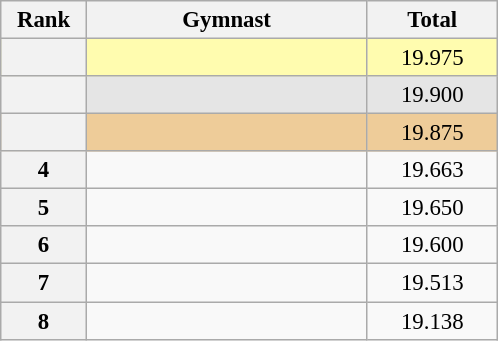<table class="wikitable sortable" style="text-align:center; font-size:95%">
<tr>
<th scope="col" style="width:50px;">Rank</th>
<th scope="col" style="width:180px;">Gymnast</th>
<th scope="col" style="width:80px;">Total</th>
</tr>
<tr style="background:#fffcaf;">
<th scope=row style="text-align:center"></th>
<td style="text-align:left;"></td>
<td>19.975</td>
</tr>
<tr style="background:#e5e5e5;">
<th scope=row style="text-align:center"></th>
<td style="text-align:left;"></td>
<td>19.900</td>
</tr>
<tr style="background:#ec9;">
<th scope=row style="text-align:center"></th>
<td style="text-align:left;"></td>
<td>19.875</td>
</tr>
<tr>
<th scope=row style="text-align:center">4</th>
<td style="text-align:left;"></td>
<td>19.663</td>
</tr>
<tr>
<th scope=row style="text-align:center">5</th>
<td style="text-align:left;"></td>
<td>19.650</td>
</tr>
<tr>
<th scope=row style="text-align:center">6</th>
<td style="text-align:left;"></td>
<td>19.600</td>
</tr>
<tr>
<th scope=row style="text-align:center">7</th>
<td style="text-align:left;"></td>
<td>19.513</td>
</tr>
<tr>
<th scope=row style="text-align:center">8</th>
<td style="text-align:left;"></td>
<td>19.138</td>
</tr>
</table>
